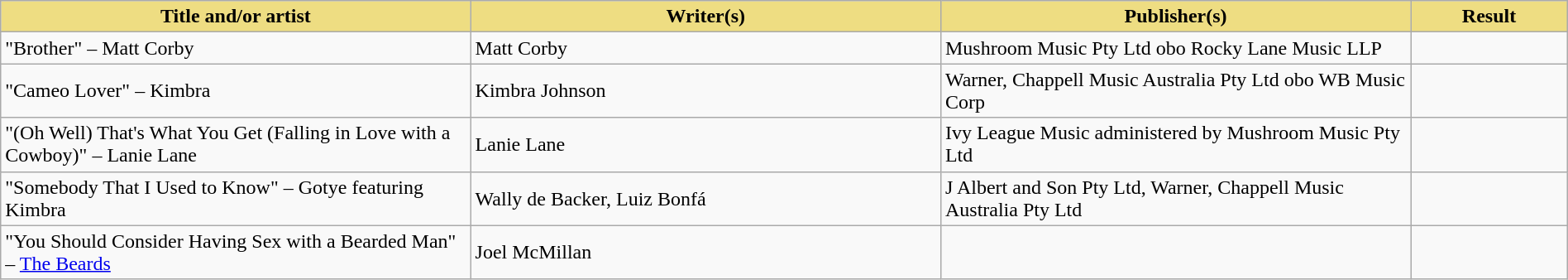<table class="wikitable" width=100%>
<tr>
<th style="width:30%;background:#EEDD82;">Title and/or artist</th>
<th style="width:30%;background:#EEDD82;">Writer(s)</th>
<th style="width:30%;background:#EEDD82;">Publisher(s)</th>
<th style="width:10%;background:#EEDD82;">Result</th>
</tr>
<tr>
<td>"Brother" – Matt Corby</td>
<td>Matt Corby</td>
<td>Mushroom Music Pty Ltd obo Rocky Lane Music LLP</td>
<td></td>
</tr>
<tr>
<td>"Cameo Lover" – Kimbra</td>
<td>Kimbra Johnson</td>
<td>Warner, Chappell Music Australia Pty Ltd obo WB Music Corp</td>
<td></td>
</tr>
<tr>
<td>"(Oh Well) That's What You Get (Falling in Love with a Cowboy)" – Lanie Lane</td>
<td>Lanie Lane</td>
<td>Ivy League Music administered by Mushroom Music Pty Ltd</td>
<td></td>
</tr>
<tr>
<td>"Somebody That I Used to Know" – Gotye featuring Kimbra</td>
<td>Wally de Backer, Luiz Bonfá</td>
<td>J Albert and Son Pty Ltd, Warner, Chappell Music Australia Pty Ltd</td>
<td></td>
</tr>
<tr>
<td>"You Should Consider Having Sex with a Bearded Man" – <a href='#'>The Beards</a></td>
<td>Joel McMillan</td>
<td></td>
<td></td>
</tr>
</table>
